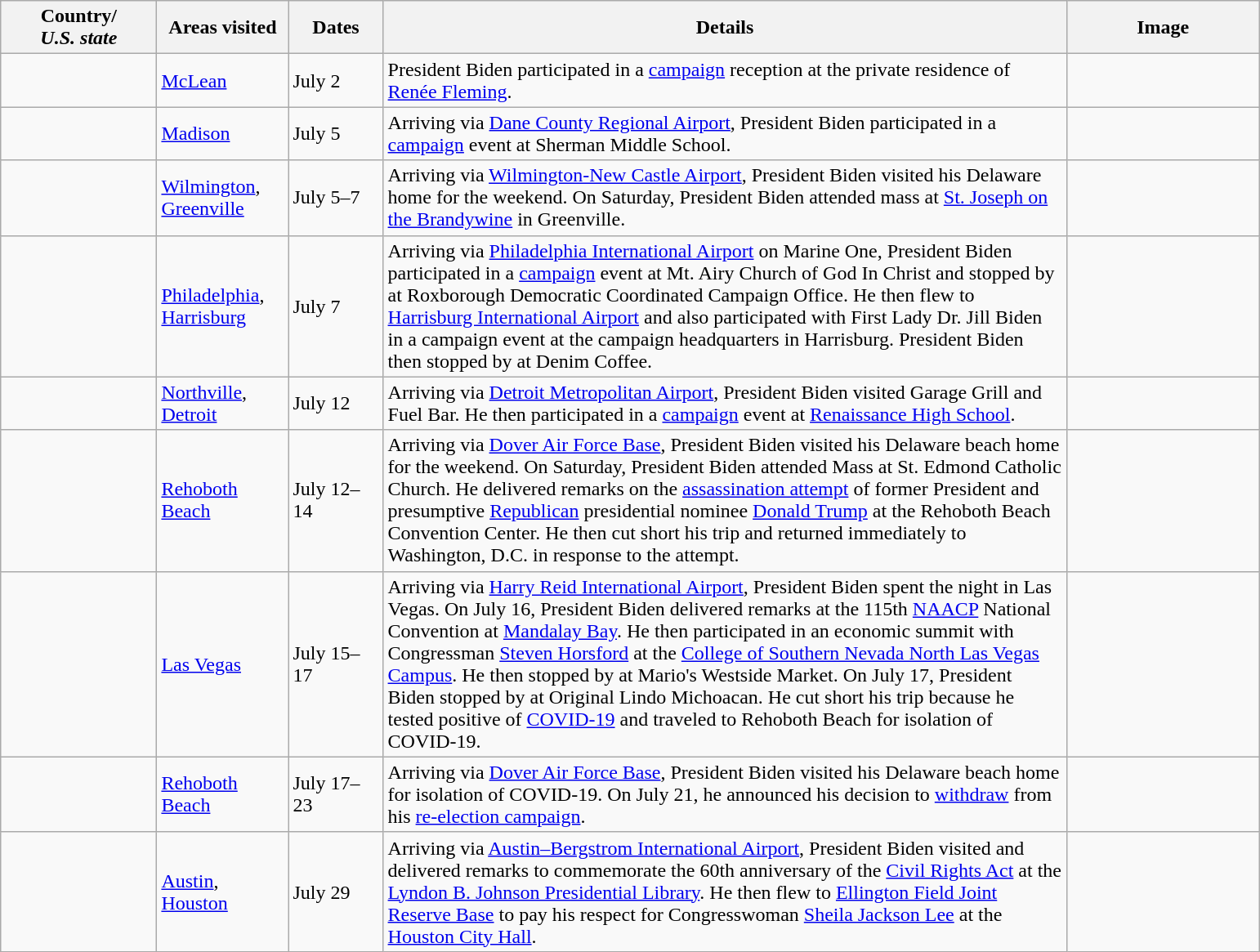<table class="wikitable" style="margin: 1em auto 1em auto">
<tr>
<th width=120>Country/<br><em>U.S. state</em></th>
<th width=100>Areas visited</th>
<th width=70>Dates</th>
<th width=550>Details</th>
<th width=150>Image</th>
</tr>
<tr>
<td></td>
<td><a href='#'>McLean</a></td>
<td>July 2</td>
<td>President Biden participated in a <a href='#'>campaign</a>  reception at the private residence of <a href='#'>Renée Fleming</a>.</td>
<td></td>
</tr>
<tr>
<td></td>
<td><a href='#'>Madison</a></td>
<td>July 5</td>
<td>Arriving via <a href='#'>Dane County Regional Airport</a>, President Biden participated in a <a href='#'>campaign</a> event at Sherman Middle School.</td>
<td></td>
</tr>
<tr>
<td></td>
<td><a href='#'>Wilmington</a>, <a href='#'>Greenville</a></td>
<td>July 5–7</td>
<td>Arriving via <a href='#'>Wilmington-New Castle Airport</a>, President Biden visited his Delaware home for the weekend. On Saturday, President Biden attended mass at <a href='#'>St. Joseph on the Brandywine</a> in Greenville.</td>
<td></td>
</tr>
<tr>
<td></td>
<td><a href='#'>Philadelphia</a>, <a href='#'>Harrisburg</a></td>
<td>July 7</td>
<td>Arriving via <a href='#'>Philadelphia International Airport</a> on Marine One, President Biden participated in a <a href='#'>campaign</a> event at Mt. Airy Church of God In Christ and stopped by at Roxborough Democratic Coordinated Campaign Office. He then flew to <a href='#'>Harrisburg International Airport</a> and also participated with First Lady Dr. Jill Biden in a campaign event at the campaign headquarters in Harrisburg. President Biden then stopped by at Denim Coffee.</td>
<td></td>
</tr>
<tr>
<td></td>
<td><a href='#'>Northville</a>, <a href='#'>Detroit</a></td>
<td>July 12</td>
<td>Arriving via <a href='#'>Detroit Metropolitan Airport</a>, President Biden visited Garage Grill and Fuel Bar. He then participated in a <a href='#'>campaign</a> event at <a href='#'>Renaissance High School</a>.</td>
<td></td>
</tr>
<tr>
<td></td>
<td><a href='#'>Rehoboth Beach</a></td>
<td>July 12–14</td>
<td>Arriving via <a href='#'>Dover Air Force Base</a>, President Biden visited his Delaware beach home for the weekend. On Saturday, President Biden attended Mass at St. Edmond Catholic Church. He delivered remarks on the <a href='#'>assassination attempt</a> of former President and presumptive <a href='#'>Republican</a> presidential nominee <a href='#'>Donald Trump</a> at the Rehoboth Beach Convention Center. He then cut short his trip and returned immediately to Washington, D.C. in response to the attempt.</td>
<td></td>
</tr>
<tr>
<td></td>
<td><a href='#'>Las Vegas</a></td>
<td>July 15–17</td>
<td>Arriving via <a href='#'>Harry Reid International Airport</a>, President Biden spent the night in Las Vegas. On July 16, President Biden delivered remarks at the 115th <a href='#'>NAACP</a> National Convention at <a href='#'>Mandalay Bay</a>.  He then participated in an economic summit with Congressman <a href='#'>Steven Horsford</a> at the <a href='#'>College of Southern Nevada North Las Vegas Campus</a>. He then stopped by at Mario's Westside Market. On July 17, President Biden stopped by at Original Lindo Michoacan. He cut short his trip because he tested positive of <a href='#'>COVID-19</a> and traveled to Rehoboth Beach for isolation of COVID-19.</td>
<td></td>
</tr>
<tr>
<td></td>
<td><a href='#'>Rehoboth Beach</a></td>
<td>July 17–23</td>
<td>Arriving via <a href='#'>Dover Air Force Base</a>, President Biden visited his Delaware beach home for isolation of COVID-19. On July 21, he announced his decision to <a href='#'>withdraw</a> from his <a href='#'>re-election campaign</a>.</td>
<td></td>
</tr>
<tr>
<td></td>
<td><a href='#'>Austin</a>, <a href='#'>Houston</a></td>
<td>July 29</td>
<td>Arriving via <a href='#'>Austin–Bergstrom International Airport</a>, President Biden visited and delivered remarks to commemorate the 60th anniversary of the <a href='#'>Civil Rights Act</a> at the <a href='#'>Lyndon B. Johnson Presidential Library</a>. He then flew to <a href='#'>Ellington Field Joint Reserve Base</a> to pay his respect for Congresswoman <a href='#'>Sheila Jackson Lee</a> at the <a href='#'>Houston City Hall</a>.</td>
<td></td>
</tr>
</table>
